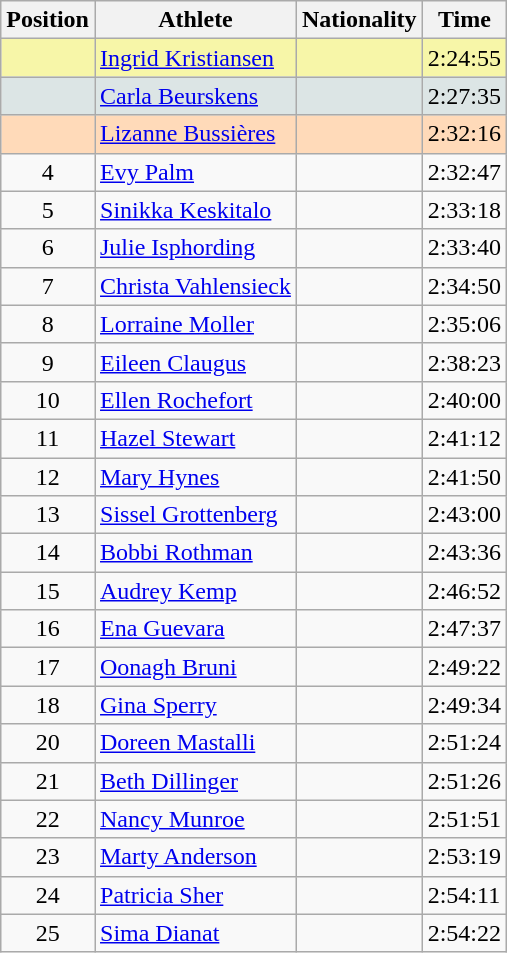<table class="wikitable sortable">
<tr>
<th>Position</th>
<th>Athlete</th>
<th>Nationality</th>
<th>Time</th>
</tr>
<tr bgcolor=#F7F6A8>
<td align=center></td>
<td><a href='#'>Ingrid Kristiansen</a></td>
<td></td>
<td>2:24:55</td>
</tr>
<tr bgcolor=#DCE5E5>
<td align=center></td>
<td><a href='#'>Carla Beurskens</a></td>
<td></td>
<td>2:27:35</td>
</tr>
<tr bgcolor=#FFDAB9>
<td align=center></td>
<td><a href='#'>Lizanne Bussières</a></td>
<td></td>
<td>2:32:16</td>
</tr>
<tr>
<td align=center>4</td>
<td><a href='#'>Evy Palm</a></td>
<td></td>
<td>2:32:47</td>
</tr>
<tr>
<td align=center>5</td>
<td><a href='#'>Sinikka Keskitalo</a></td>
<td></td>
<td>2:33:18</td>
</tr>
<tr>
<td align=center>6</td>
<td><a href='#'>Julie Isphording</a></td>
<td></td>
<td>2:33:40</td>
</tr>
<tr>
<td align=center>7</td>
<td><a href='#'>Christa Vahlensieck</a></td>
<td></td>
<td>2:34:50</td>
</tr>
<tr>
<td align=center>8</td>
<td><a href='#'>Lorraine Moller</a></td>
<td></td>
<td>2:35:06</td>
</tr>
<tr>
<td align=center>9</td>
<td><a href='#'>Eileen Claugus</a></td>
<td></td>
<td>2:38:23</td>
</tr>
<tr>
<td align=center>10</td>
<td><a href='#'>Ellen Rochefort</a></td>
<td></td>
<td>2:40:00</td>
</tr>
<tr>
<td align=center>11</td>
<td><a href='#'>Hazel Stewart</a></td>
<td></td>
<td>2:41:12</td>
</tr>
<tr>
<td align=center>12</td>
<td><a href='#'>Mary Hynes</a></td>
<td></td>
<td>2:41:50</td>
</tr>
<tr>
<td align=center>13</td>
<td><a href='#'>Sissel Grottenberg</a></td>
<td></td>
<td>2:43:00</td>
</tr>
<tr>
<td align=center>14</td>
<td><a href='#'>Bobbi Rothman</a></td>
<td></td>
<td>2:43:36</td>
</tr>
<tr>
<td align=center>15</td>
<td><a href='#'>Audrey Kemp</a></td>
<td></td>
<td>2:46:52</td>
</tr>
<tr>
<td align=center>16</td>
<td><a href='#'>Ena Guevara</a></td>
<td></td>
<td>2:47:37</td>
</tr>
<tr>
<td align=center>17</td>
<td><a href='#'>Oonagh Bruni</a></td>
<td></td>
<td>2:49:22</td>
</tr>
<tr>
<td align=center>18</td>
<td><a href='#'>Gina Sperry</a></td>
<td></td>
<td>2:49:34</td>
</tr>
<tr>
<td align=center>20</td>
<td><a href='#'>Doreen Mastalli</a></td>
<td></td>
<td>2:51:24</td>
</tr>
<tr>
<td align=center>21</td>
<td><a href='#'>Beth Dillinger</a></td>
<td></td>
<td>2:51:26</td>
</tr>
<tr>
<td align=center>22</td>
<td><a href='#'>Nancy Munroe</a></td>
<td></td>
<td>2:51:51</td>
</tr>
<tr>
<td align=center>23</td>
<td><a href='#'>Marty Anderson</a></td>
<td></td>
<td>2:53:19</td>
</tr>
<tr>
<td align=center>24</td>
<td><a href='#'>Patricia Sher</a></td>
<td></td>
<td>2:54:11</td>
</tr>
<tr>
<td align=center>25</td>
<td><a href='#'>Sima Dianat</a></td>
<td></td>
<td>2:54:22</td>
</tr>
</table>
